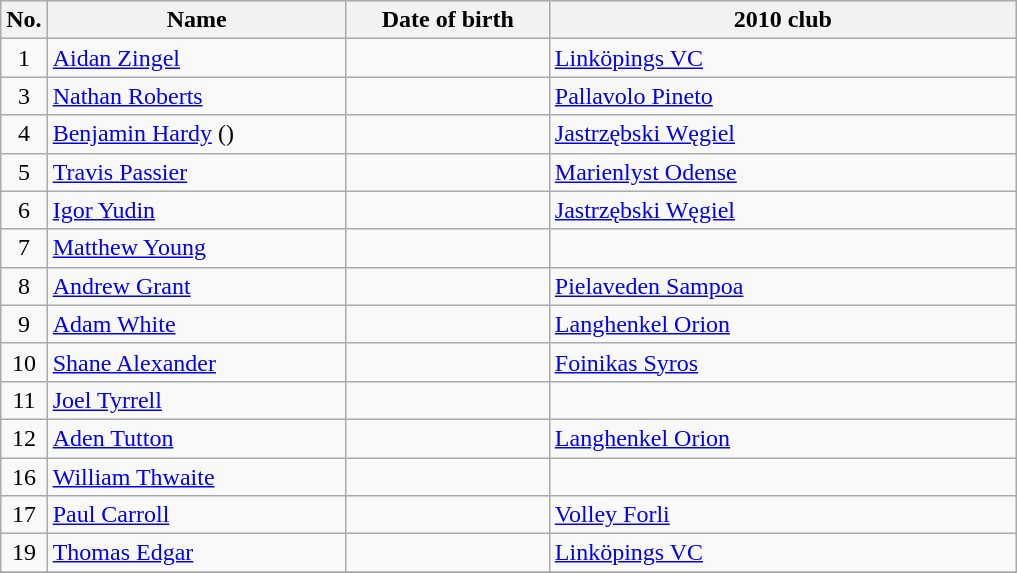<table class="wikitable sortable" style="font-size:100%; text-align:center;">
<tr>
<th>No.</th>
<th style="width:12em">Name</th>
<th style="width:8em">Date of birth</th>
<th style="width:19em">2010 club</th>
</tr>
<tr>
<td>1</td>
<td align=left><a href='#'>Aidan Zingel</a></td>
<td align=right></td>
<td align=left> <a href='#'>Linköpings VC</a></td>
</tr>
<tr>
<td>3</td>
<td align=left><a href='#'>Nathan Roberts</a></td>
<td align=right></td>
<td align=left> <a href='#'>Pallavolo Pineto</a></td>
</tr>
<tr>
<td>4</td>
<td align=left><a href='#'>Benjamin Hardy</a> ()</td>
<td align=right></td>
<td align=left> <a href='#'>Jastrzębski Węgiel</a></td>
</tr>
<tr>
<td>5</td>
<td align=left><a href='#'>Travis Passier</a></td>
<td align=right></td>
<td align=left> <a href='#'>Marienlyst Odense</a></td>
</tr>
<tr>
<td>6</td>
<td align=left><a href='#'>Igor Yudin</a></td>
<td align=right></td>
<td align=left> <a href='#'>Jastrzębski Węgiel</a></td>
</tr>
<tr>
<td>7</td>
<td align=left><a href='#'>Matthew Young</a></td>
<td align=right></td>
<td align=left></td>
</tr>
<tr>
<td>8</td>
<td align=left><a href='#'>Andrew Grant</a></td>
<td align=right></td>
<td align=left> <a href='#'>Pielaveden Sampoa</a></td>
</tr>
<tr>
<td>9</td>
<td align=left><a href='#'>Adam White</a></td>
<td align=right></td>
<td align=left> <a href='#'>Langhenkel Orion</a></td>
</tr>
<tr>
<td>10</td>
<td align=left><a href='#'>Shane Alexander</a></td>
<td align=right></td>
<td align=left> <a href='#'>Foinikas Syros</a></td>
</tr>
<tr>
<td>11</td>
<td align=left><a href='#'>Joel Tyrrell</a></td>
<td align=right></td>
<td align=left></td>
</tr>
<tr>
<td>12</td>
<td align=left><a href='#'>Aden Tutton</a></td>
<td align=right></td>
<td align=left> <a href='#'>Langhenkel Orion</a></td>
</tr>
<tr>
<td>16</td>
<td align=left><a href='#'>William Thwaite</a></td>
<td align=right></td>
<td align=left></td>
</tr>
<tr>
<td>17</td>
<td align=left><a href='#'>Paul Carroll</a></td>
<td align=right></td>
<td align=left> <a href='#'>Volley Forli</a></td>
</tr>
<tr>
<td>19</td>
<td align=left><a href='#'>Thomas Edgar</a></td>
<td align=right></td>
<td align=left> <a href='#'>Linköpings VC</a></td>
</tr>
<tr>
</tr>
</table>
